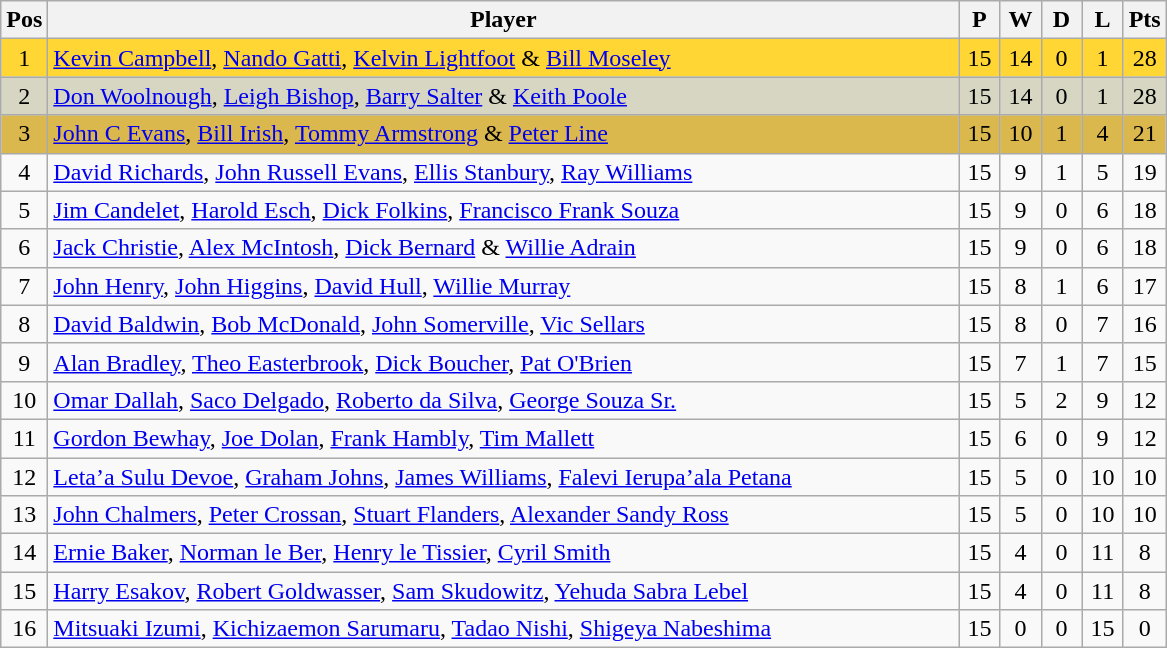<table class="wikitable" style="font-size: 100%">
<tr>
<th width=20>Pos</th>
<th width=600>Player</th>
<th width=20>P</th>
<th width=20>W</th>
<th width=20>D</th>
<th width=20>L</th>
<th width=20>Pts</th>
</tr>
<tr align=center style="background: #FFD633;">
<td>1</td>
<td align="left"> <a href='#'>Kevin Campbell</a>, <a href='#'>Nando Gatti</a>, <a href='#'>Kelvin Lightfoot</a> & <a href='#'>Bill Moseley</a></td>
<td>15</td>
<td>14</td>
<td>0</td>
<td>1</td>
<td>28</td>
</tr>
<tr align=center style="background: #D6D6C2;">
<td>2</td>
<td align="left"> <a href='#'>Don Woolnough</a>, <a href='#'>Leigh Bishop</a>, <a href='#'>Barry Salter</a> & <a href='#'>Keith Poole</a></td>
<td>15</td>
<td>14</td>
<td>0</td>
<td>1</td>
<td>28</td>
</tr>
<tr align=center style="background: #DBB84D;">
<td>3</td>
<td align="left"> <a href='#'>John C Evans</a>, <a href='#'>Bill Irish</a>, <a href='#'>Tommy Armstrong</a> & <a href='#'>Peter Line</a></td>
<td>15</td>
<td>10</td>
<td>1</td>
<td>4</td>
<td>21</td>
</tr>
<tr align=center>
<td>4</td>
<td align="left"> <a href='#'>David Richards</a>, <a href='#'>John Russell Evans</a>, <a href='#'>Ellis Stanbury</a>, <a href='#'>Ray Williams</a></td>
<td>15</td>
<td>9</td>
<td>1</td>
<td>5</td>
<td>19</td>
</tr>
<tr align=center>
<td>5</td>
<td align="left"> <a href='#'>Jim Candelet</a>, <a href='#'>Harold Esch</a>, <a href='#'>Dick Folkins</a>, <a href='#'>Francisco Frank Souza</a></td>
<td>15</td>
<td>9</td>
<td>0</td>
<td>6</td>
<td>18</td>
</tr>
<tr align=center>
<td>6</td>
<td align="left"> <a href='#'>Jack Christie</a>, <a href='#'>Alex McIntosh</a>, <a href='#'>Dick Bernard</a> & <a href='#'>Willie Adrain</a></td>
<td>15</td>
<td>9</td>
<td>0</td>
<td>6</td>
<td>18</td>
</tr>
<tr align=center>
<td>7</td>
<td align="left"> <a href='#'>John Henry</a>, <a href='#'>John Higgins</a>, <a href='#'>David Hull</a>, <a href='#'>Willie Murray</a></td>
<td>15</td>
<td>8</td>
<td>1</td>
<td>6</td>
<td>17</td>
</tr>
<tr align=center>
<td>8</td>
<td align="left"> <a href='#'>David Baldwin</a>, <a href='#'>Bob McDonald</a>, <a href='#'>John Somerville</a>, <a href='#'>Vic Sellars</a></td>
<td>15</td>
<td>8</td>
<td>0</td>
<td>7</td>
<td>16</td>
</tr>
<tr align=center>
<td>9</td>
<td align="left"> <a href='#'>Alan Bradley</a>, <a href='#'>Theo Easterbrook</a>, <a href='#'>Dick Boucher</a>, <a href='#'>Pat O'Brien</a></td>
<td>15</td>
<td>7</td>
<td>1</td>
<td>7</td>
<td>15</td>
</tr>
<tr align=center>
<td>10</td>
<td align="left"> <a href='#'>Omar Dallah</a>, <a href='#'>Saco Delgado</a>, <a href='#'>Roberto da Silva</a>, <a href='#'>George Souza Sr.</a></td>
<td>15</td>
<td>5</td>
<td>2</td>
<td>9</td>
<td>12</td>
</tr>
<tr align=center>
<td>11</td>
<td align="left"> <a href='#'>Gordon Bewhay</a>, <a href='#'>Joe Dolan</a>, <a href='#'>Frank Hambly</a>, <a href='#'>Tim Mallett</a></td>
<td>15</td>
<td>6</td>
<td>0</td>
<td>9</td>
<td>12</td>
</tr>
<tr align=center>
<td>12</td>
<td align="left"> <a href='#'>Leta’a Sulu Devoe</a>, <a href='#'>Graham Johns</a>, <a href='#'>James Williams</a>, <a href='#'>Falevi Ierupa’ala Petana</a></td>
<td>15</td>
<td>5</td>
<td>0</td>
<td>10</td>
<td>10</td>
</tr>
<tr align=center>
<td>13</td>
<td align="left"> <a href='#'>John Chalmers</a>, <a href='#'>Peter Crossan</a>, <a href='#'>Stuart Flanders</a>, <a href='#'>Alexander Sandy Ross</a></td>
<td>15</td>
<td>5</td>
<td>0</td>
<td>10</td>
<td>10</td>
</tr>
<tr align=center>
<td>14</td>
<td align="left"> <a href='#'>Ernie Baker</a>, <a href='#'>Norman le Ber</a>, <a href='#'>Henry le Tissier</a>, <a href='#'>Cyril Smith</a></td>
<td>15</td>
<td>4</td>
<td>0</td>
<td>11</td>
<td>8</td>
</tr>
<tr align=center>
<td>15</td>
<td align="left"> <a href='#'>Harry Esakov</a>, <a href='#'>Robert Goldwasser</a>, <a href='#'>Sam Skudowitz</a>, <a href='#'>Yehuda Sabra Lebel</a></td>
<td>15</td>
<td>4</td>
<td>0</td>
<td>11</td>
<td>8</td>
</tr>
<tr align=center>
<td>16</td>
<td align="left"> <a href='#'>Mitsuaki Izumi</a>, <a href='#'>Kichizaemon Sarumaru</a>, <a href='#'>Tadao Nishi</a>, <a href='#'>Shigeya Nabeshima</a></td>
<td>15</td>
<td>0</td>
<td>0</td>
<td>15</td>
<td>0</td>
</tr>
</table>
